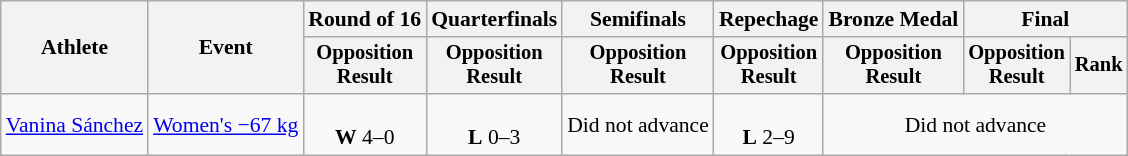<table class="wikitable" style="font-size:90%">
<tr>
<th rowspan="2">Athlete</th>
<th rowspan="2">Event</th>
<th>Round of 16</th>
<th>Quarterfinals</th>
<th>Semifinals</th>
<th>Repechage</th>
<th>Bronze Medal</th>
<th colspan=2>Final</th>
</tr>
<tr style="font-size:95%">
<th>Opposition<br>Result</th>
<th>Opposition<br>Result</th>
<th>Opposition<br>Result</th>
<th>Opposition<br>Result</th>
<th>Opposition<br>Result</th>
<th>Opposition<br>Result</th>
<th>Rank</th>
</tr>
<tr align=center>
<td align=left><a href='#'>Vanina Sánchez</a></td>
<td align=left><a href='#'>Women's −67 kg</a></td>
<td><br><strong>W</strong> 4–0</td>
<td><br><strong>L</strong> 0–3</td>
<td>Did not advance</td>
<td><br><strong>L</strong> 2–9</td>
<td colspan=3>Did not advance</td>
</tr>
</table>
